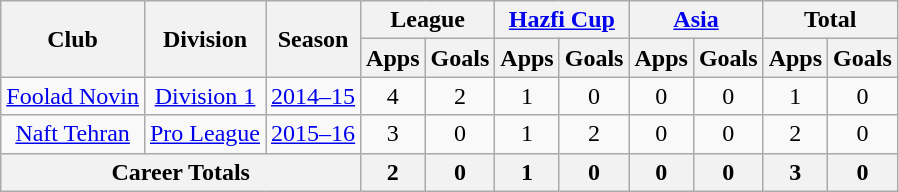<table class="wikitable" style="text-align: center;">
<tr>
<th rowspan="2">Club</th>
<th rowspan="2">Division</th>
<th rowspan="2">Season</th>
<th colspan="2">League</th>
<th colspan="2"><a href='#'>Hazfi Cup</a></th>
<th colspan="2"><a href='#'>Asia</a></th>
<th colspan="2">Total</th>
</tr>
<tr>
<th>Apps</th>
<th>Goals</th>
<th>Apps</th>
<th>Goals</th>
<th>Apps</th>
<th>Goals</th>
<th>Apps</th>
<th>Goals</th>
</tr>
<tr>
<td><a href='#'>Foolad Novin</a></td>
<td><a href='#'>Division 1</a></td>
<td><a href='#'>2014–15</a></td>
<td>4</td>
<td>2</td>
<td>1</td>
<td>0</td>
<td>0</td>
<td>0</td>
<td>1</td>
<td>0</td>
</tr>
<tr>
<td><a href='#'>Naft Tehran</a></td>
<td><a href='#'>Pro League</a></td>
<td><a href='#'>2015–16</a></td>
<td>3</td>
<td>0</td>
<td>1</td>
<td>2</td>
<td>0</td>
<td>0</td>
<td>2</td>
<td>0</td>
</tr>
<tr>
<th colspan=3>Career Totals</th>
<th>2</th>
<th>0</th>
<th>1</th>
<th>0</th>
<th>0</th>
<th>0</th>
<th>3</th>
<th>0</th>
</tr>
</table>
